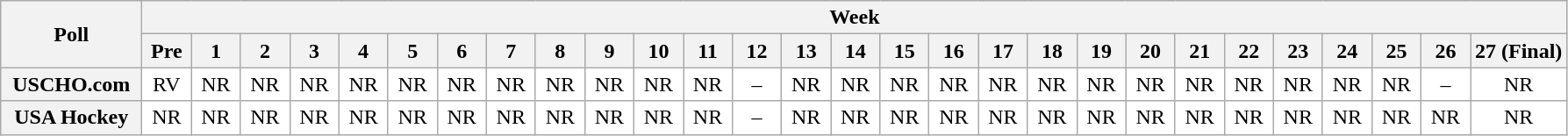<table class="wikitable" style="white-space:nowrap;">
<tr>
<th scope="col" width="100" rowspan="2">Poll</th>
<th colspan="28">Week</th>
</tr>
<tr>
<th scope="col" width="30">Pre</th>
<th scope="col" width="30">1</th>
<th scope="col" width="30">2</th>
<th scope="col" width="30">3</th>
<th scope="col" width="30">4</th>
<th scope="col" width="30">5</th>
<th scope="col" width="30">6</th>
<th scope="col" width="30">7</th>
<th scope="col" width="30">8</th>
<th scope="col" width="30">9</th>
<th scope="col" width="30">10</th>
<th scope="col" width="30">11</th>
<th scope="col" width="30">12</th>
<th scope="col" width="30">13</th>
<th scope="col" width="30">14</th>
<th scope="col" width="30">15</th>
<th scope="col" width="30">16</th>
<th scope="col" width="30">17</th>
<th scope="col" width="30">18</th>
<th scope="col" width="30">19</th>
<th scope="col" width="30">20</th>
<th scope="col" width="30">21</th>
<th scope="col" width="30">22</th>
<th scope="col" width="30">23</th>
<th scope="col" width="30">24</th>
<th scope="col" width="30">25</th>
<th scope="col" width="30">26</th>
<th scope="col" width="30">27 (Final)</th>
</tr>
<tr style="text-align:center;">
<th>USCHO.com</th>
<td bgcolor=FFFFFF>RV</td>
<td bgcolor=FFFFFF>NR</td>
<td bgcolor=FFFFFF>NR</td>
<td bgcolor=FFFFFF>NR</td>
<td bgcolor=FFFFFF>NR</td>
<td bgcolor=FFFFFF>NR</td>
<td bgcolor=FFFFFF>NR</td>
<td bgcolor=FFFFFF>NR</td>
<td bgcolor=FFFFFF>NR</td>
<td bgcolor=FFFFFF>NR</td>
<td bgcolor=FFFFFF>NR</td>
<td bgcolor=FFFFFF>NR</td>
<td bgcolor=FFFFFF>–</td>
<td bgcolor=FFFFFF>NR</td>
<td bgcolor=FFFFFF>NR</td>
<td bgcolor=FFFFFF>NR</td>
<td bgcolor=FFFFFF>NR</td>
<td bgcolor=FFFFFF>NR</td>
<td bgcolor=FFFFFF>NR</td>
<td bgcolor=FFFFFF>NR</td>
<td bgcolor=FFFFFF>NR</td>
<td bgcolor=FFFFFF>NR</td>
<td bgcolor=FFFFFF>NR</td>
<td bgcolor=FFFFFF>NR</td>
<td bgcolor=FFFFFF>NR</td>
<td bgcolor=FFFFFF>NR</td>
<td bgcolor=FFFFFF>–</td>
<td bgcolor=FFFFFF>NR</td>
</tr>
<tr style="text-align:center;">
<th>USA Hockey</th>
<td bgcolor=FFFFFF>NR</td>
<td bgcolor=FFFFFF>NR</td>
<td bgcolor=FFFFFF>NR</td>
<td bgcolor=FFFFFF>NR</td>
<td bgcolor=FFFFFF>NR</td>
<td bgcolor=FFFFFF>NR</td>
<td bgcolor=FFFFFF>NR</td>
<td bgcolor=FFFFFF>NR</td>
<td bgcolor=FFFFFF>NR</td>
<td bgcolor=FFFFFF>NR</td>
<td bgcolor=FFFFFF>NR</td>
<td bgcolor=FFFFFF>NR</td>
<td bgcolor=FFFFFF>–</td>
<td bgcolor=FFFFFF>NR</td>
<td bgcolor=FFFFFF>NR</td>
<td bgcolor=FFFFFF>NR</td>
<td bgcolor=FFFFFF>NR</td>
<td bgcolor=FFFFFF>NR</td>
<td bgcolor=FFFFFF>NR</td>
<td bgcolor=FFFFFF>NR</td>
<td bgcolor=FFFFFF>NR</td>
<td bgcolor=FFFFFF>NR</td>
<td bgcolor=FFFFFF>NR</td>
<td bgcolor=FFFFFF>NR</td>
<td bgcolor=FFFFFF>NR</td>
<td bgcolor=FFFFFF>NR</td>
<td bgcolor=FFFFFF>NR</td>
<td bgcolor=FFFFFF>NR</td>
</tr>
</table>
